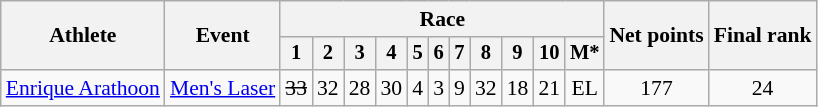<table class="wikitable" style="font-size:90%">
<tr>
<th rowspan="2">Athlete</th>
<th rowspan="2">Event</th>
<th colspan=11>Race</th>
<th rowspan=2>Net points</th>
<th rowspan=2>Final rank</th>
</tr>
<tr style="font-size:95%">
<th>1</th>
<th>2</th>
<th>3</th>
<th>4</th>
<th>5</th>
<th>6</th>
<th>7</th>
<th>8</th>
<th>9</th>
<th>10</th>
<th>M*</th>
</tr>
<tr align=center>
<td align=left><a href='#'>Enrique Arathoon</a></td>
<td align=left><a href='#'>Men's Laser</a></td>
<td><s>33</s></td>
<td>32</td>
<td>28</td>
<td>30</td>
<td>4</td>
<td>3</td>
<td>9</td>
<td>32</td>
<td>18</td>
<td>21</td>
<td>EL</td>
<td>177</td>
<td>24</td>
</tr>
</table>
